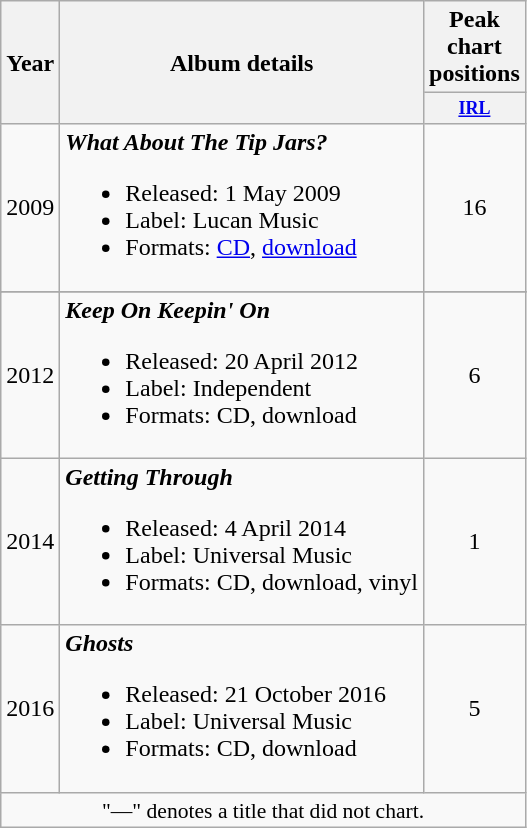<table class="wikitable" style=text-align:center;>
<tr>
<th rowspan="2">Year</th>
<th rowspan="2">Album details</th>
<th colspan="1">Peak chart positions</th>
</tr>
<tr>
<th style="width:4em;font-size:75%"><a href='#'>IRL</a><br></th>
</tr>
<tr>
<td>2009</td>
<td align="left"><strong><em>What About The Tip Jars?</em></strong><br><ul><li>Released: 1 May 2009</li><li>Label: Lucan Music </li><li>Formats: <a href='#'>CD</a>, <a href='#'>download</a></li></ul></td>
<td>16</td>
</tr>
<tr>
</tr>
<tr>
<td>2012</td>
<td align="left"><strong><em>Keep On Keepin' On</em></strong><br><ul><li>Released: 20 April 2012</li><li>Label: Independent</li><li>Formats: CD, download</li></ul></td>
<td>6</td>
</tr>
<tr>
<td>2014</td>
<td align="left"><strong><em>Getting Through</em></strong><br><ul><li>Released: 4 April 2014</li><li>Label: Universal Music</li><li>Formats: CD, download, vinyl</li></ul></td>
<td>1</td>
</tr>
<tr>
<td>2016</td>
<td align="left"><strong><em>Ghosts</em></strong><br><ul><li>Released: 21 October 2016</li><li>Label: Universal Music</li><li>Formats: CD, download</li></ul></td>
<td>5<br></td>
</tr>
<tr>
<td colspan="3" style="font-size:90%">"—" denotes a title that did not chart.</td>
</tr>
</table>
